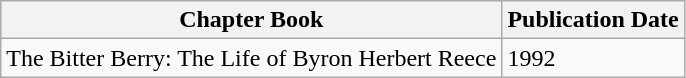<table class="wikitable">
<tr>
<th>Chapter Book</th>
<th>Publication Date</th>
</tr>
<tr>
<td>The Bitter Berry: The Life of Byron Herbert Reece</td>
<td>1992</td>
</tr>
</table>
